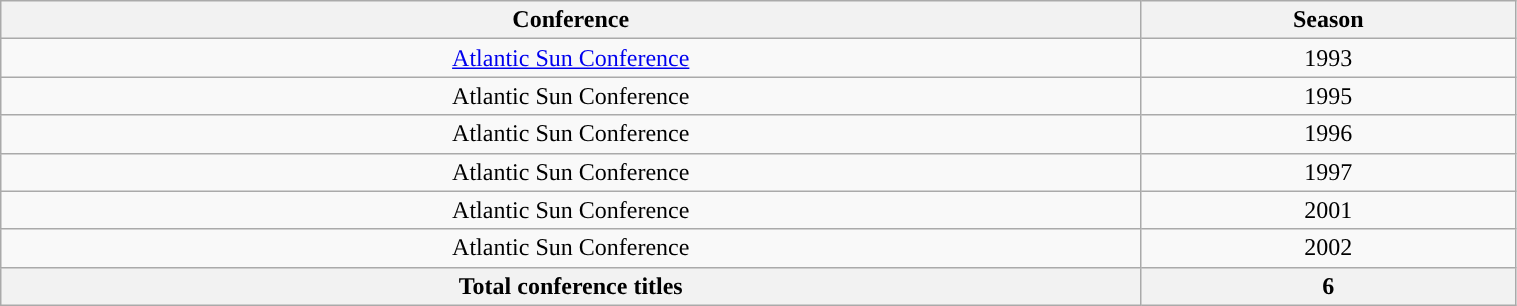<table cellpadding="1" border="1" cellspacing="0" width="80%" class="wikitable">
<tr>
<th>Conference</th>
<th>Season</th>
</tr>
<tr style="text-align:center">
<td><a href='#'>Atlantic Sun Conference</a></td>
<td>1993</td>
</tr>
<tr style="text-align:center">
<td>Atlantic Sun Conference</td>
<td>1995</td>
</tr>
<tr style="text-align:center">
<td>Atlantic Sun Conference</td>
<td>1996</td>
</tr>
<tr style="text-align:center">
<td>Atlantic Sun Conference</td>
<td>1997</td>
</tr>
<tr style="text-align:center">
<td>Atlantic Sun Conference</td>
<td>2001</td>
</tr>
<tr style="text-align:center">
<td>Atlantic Sun Conference</td>
<td>2002</td>
</tr>
<tr style="text-align:center" class="sortbottom">
<th colspan=1;>Total conference titles</th>
<th colspan=1;><strong>6</strong></th>
</tr>
</table>
